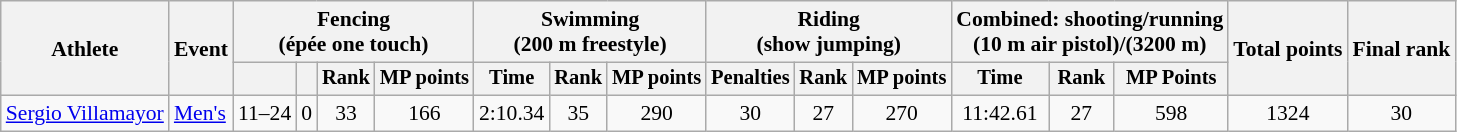<table class="wikitable" style="font-size:90%">
<tr>
<th rowspan="2">Athlete</th>
<th rowspan="2">Event</th>
<th colspan=4>Fencing<br><span>(épée one touch)</span></th>
<th colspan=3>Swimming<br><span>(200 m freestyle)</span></th>
<th colspan=3>Riding<br><span>(show jumping)</span></th>
<th colspan=3>Combined: shooting/running<br><span>(10 m air pistol)/(3200 m)</span></th>
<th rowspan=2>Total points</th>
<th rowspan=2>Final rank</th>
</tr>
<tr style="font-size:95%">
<th></th>
<th></th>
<th>Rank</th>
<th>MP points</th>
<th>Time</th>
<th>Rank</th>
<th>MP points</th>
<th>Penalties</th>
<th>Rank</th>
<th>MP points</th>
<th>Time</th>
<th>Rank</th>
<th>MP Points</th>
</tr>
<tr align=center>
<td align=left><a href='#'>Sergio Villamayor</a></td>
<td align=left><a href='#'>Men's</a></td>
<td>11–24</td>
<td>0</td>
<td>33</td>
<td>166</td>
<td>2:10.34</td>
<td>35</td>
<td>290</td>
<td>30</td>
<td>27</td>
<td>270</td>
<td>11:42.61</td>
<td>27</td>
<td>598</td>
<td>1324</td>
<td>30</td>
</tr>
</table>
